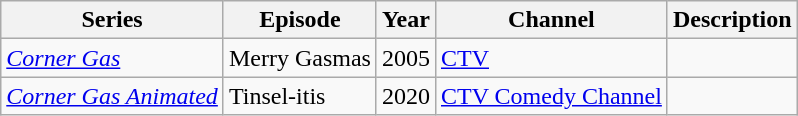<table class="wikitable sortable">
<tr>
<th>Series</th>
<th>Episode</th>
<th>Year</th>
<th>Channel</th>
<th>Description</th>
</tr>
<tr>
<td><em><a href='#'>Corner Gas</a></em></td>
<td>Merry Gasmas</td>
<td>2005</td>
<td><a href='#'>CTV</a></td>
<td></td>
</tr>
<tr>
<td><em><a href='#'>Corner Gas Animated</a></em></td>
<td>Tinsel-itis</td>
<td>2020</td>
<td><a href='#'>CTV Comedy Channel</a></td>
<td></td>
</tr>
</table>
